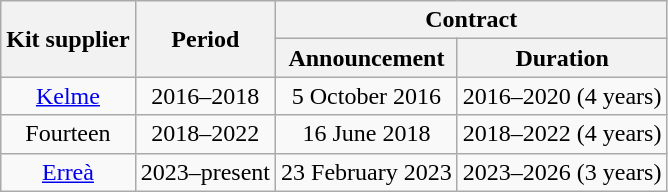<table class="wikitable" style="text-align:center">
<tr>
<th rowspan="2">Kit supplier</th>
<th rowspan="2">Period</th>
<th colspan="2">Contract</th>
</tr>
<tr>
<th>Announcement</th>
<th>Duration</th>
</tr>
<tr>
<td> <a href='#'>Kelme</a></td>
<td>2016–2018</td>
<td>5 October 2016</td>
<td>2016–2020 (4 years)</td>
</tr>
<tr>
<td> Fourteen</td>
<td>2018–2022</td>
<td>16 June 2018</td>
<td>2018–2022 (4 years)</td>
</tr>
<tr>
<td> <a href='#'>Erreà</a></td>
<td>2023–present</td>
<td>23 February 2023</td>
<td>2023–2026 (3 years)</td>
</tr>
</table>
